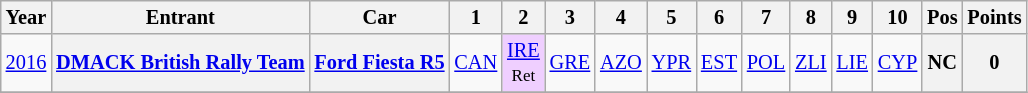<table class="wikitable" border="1" style="text-align:center; font-size:85%;">
<tr>
<th>Year</th>
<th>Entrant</th>
<th>Car</th>
<th>1</th>
<th>2</th>
<th>3</th>
<th>4</th>
<th>5</th>
<th>6</th>
<th>7</th>
<th>8</th>
<th>9</th>
<th>10</th>
<th>Pos</th>
<th>Points</th>
</tr>
<tr>
<td><a href='#'>2016</a></td>
<th nowrap><a href='#'>DMACK British Rally Team</a></th>
<th nowrap><a href='#'>Ford Fiesta R5</a></th>
<td><a href='#'>CAN</a></td>
<td style="background:#EFCFFF;"><a href='#'>IRE</a><br><small>Ret</small></td>
<td><a href='#'>GRE</a></td>
<td><a href='#'>AZO</a></td>
<td><a href='#'>YPR</a></td>
<td><a href='#'>EST</a></td>
<td><a href='#'>POL</a></td>
<td><a href='#'>ZLI</a></td>
<td><a href='#'>LIE</a></td>
<td><a href='#'>CYP</a></td>
<th>NC</th>
<th>0</th>
</tr>
<tr>
</tr>
</table>
